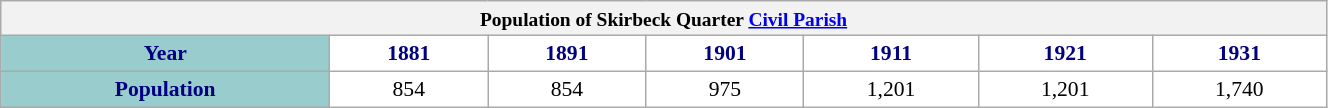<table class="wikitable" style="font-size:90%; width:70%; border:0; text-align:center; line-height:120%;">
<tr>
<th colspan="12" style="text-align:center;font-size:90%;">Population of Skirbeck Quarter <a href='#'>Civil Parish</a></th>
</tr>
<tr>
<th style="background:#9cc; color:navy; height:17px;">Year</th>
<th style="background:#fff; color:navy;">1881</th>
<th style="background:#fff; color:navy;">1891</th>
<th style="background:#fff; color:navy;">1901</th>
<th style="background:#fff; color:navy;">1911</th>
<th style="background:#fff; color:navy;">1921</th>
<th style="background:#fff; color:navy;">1931</th>
</tr>
<tr style="text-align:center;">
<th style="background:#9cc; color:navy; height:17px;">Population</th>
<td style="background:#fff; color:black;">854</td>
<td style="background:#fff; color:black;">854</td>
<td style="background:#fff; color:black;">975</td>
<td style="background:#fff; color:black;">1,201</td>
<td style="background:#fff; color:black;">1,201</td>
<td style="background:#fff; color:black;">1,740</td>
</tr>
</table>
